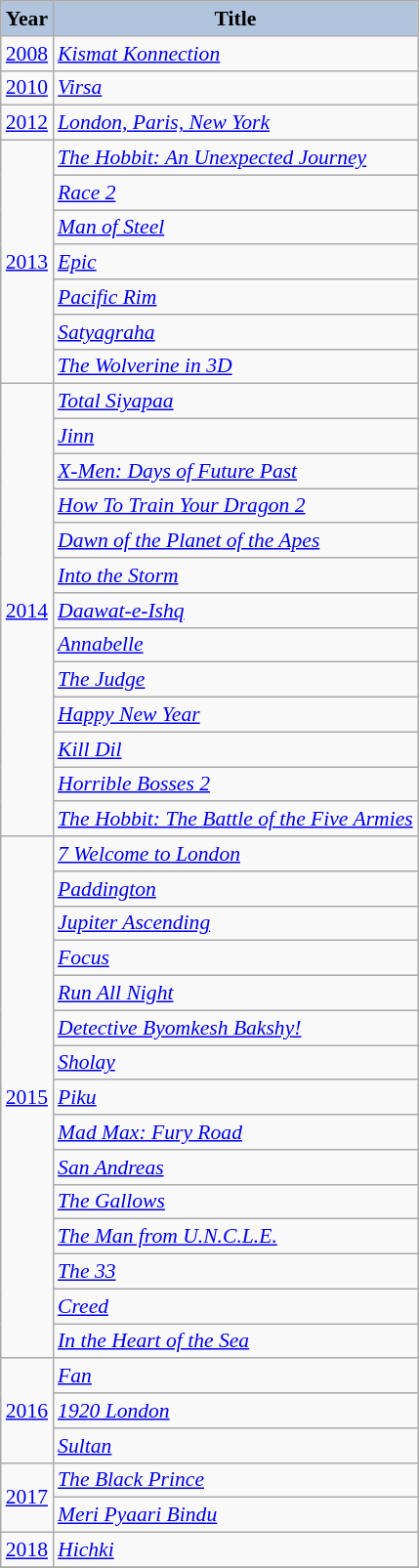<table class="wikitable" style="font-size:90%">
<tr style="text-align:center;">
<th style="text-align:center; background:#b0c4de">Year</th>
<th style="text-align:center; background:#b0c4de">Title</th>
</tr>
<tr>
<td><a href='#'>2008</a></td>
<td><em><a href='#'>Kismat Konnection</a></em></td>
</tr>
<tr>
<td><a href='#'>2010</a></td>
<td><em><a href='#'>Virsa</a></em></td>
</tr>
<tr>
<td><a href='#'>2012</a></td>
<td><em><a href='#'>London, Paris, New York</a></em></td>
</tr>
<tr>
<td rowspan="7"><a href='#'>2013</a></td>
<td><em><a href='#'>The Hobbit: An Unexpected Journey</a></em></td>
</tr>
<tr>
<td><em><a href='#'>Race 2</a></em></td>
</tr>
<tr>
<td><em><a href='#'>Man of Steel</a></em></td>
</tr>
<tr>
<td><em><a href='#'>Epic</a></em></td>
</tr>
<tr>
<td><em><a href='#'>Pacific Rim</a></em></td>
</tr>
<tr>
<td><em><a href='#'>Satyagraha</a></em></td>
</tr>
<tr>
<td><em><a href='#'>The Wolverine in 3D</a></em></td>
</tr>
<tr>
<td rowspan="13"><a href='#'>2014</a></td>
<td><em><a href='#'>Total Siyapaa</a></em></td>
</tr>
<tr>
<td><em><a href='#'>Jinn</a></em></td>
</tr>
<tr>
<td><em><a href='#'>X-Men: Days of Future Past</a></em></td>
</tr>
<tr>
<td><em><a href='#'>How To Train Your Dragon 2</a></em></td>
</tr>
<tr>
<td><em><a href='#'>Dawn of the Planet of the Apes</a></em></td>
</tr>
<tr>
<td><em><a href='#'>Into the Storm</a></em></td>
</tr>
<tr>
<td><em><a href='#'>Daawat-e-Ishq</a></em></td>
</tr>
<tr>
<td><em><a href='#'>Annabelle</a></em></td>
</tr>
<tr>
<td><em><a href='#'>The Judge</a></em></td>
</tr>
<tr>
<td><em><a href='#'>Happy New Year</a></em></td>
</tr>
<tr>
<td><em><a href='#'>Kill Dil</a></em></td>
</tr>
<tr>
<td><em><a href='#'>Horrible Bosses 2</a></em></td>
</tr>
<tr>
<td><em><a href='#'>The Hobbit: The Battle of the Five Armies</a></em></td>
</tr>
<tr>
<td rowspan="15"><a href='#'>2015</a></td>
<td><em><a href='#'>7 Welcome to London</a></em></td>
</tr>
<tr>
<td><em><a href='#'>Paddington</a></em></td>
</tr>
<tr>
<td><em><a href='#'>Jupiter Ascending</a></em></td>
</tr>
<tr>
<td><em><a href='#'>Focus</a></em></td>
</tr>
<tr>
<td><em><a href='#'>Run All Night</a></em></td>
</tr>
<tr>
<td><em><a href='#'>Detective Byomkesh Bakshy!</a></em></td>
</tr>
<tr>
<td><em><a href='#'>Sholay</a></em></td>
</tr>
<tr>
<td><em><a href='#'>Piku</a></em></td>
</tr>
<tr>
<td><em><a href='#'>Mad Max: Fury Road</a></em></td>
</tr>
<tr>
<td><em><a href='#'>San Andreas</a></em></td>
</tr>
<tr>
<td><em><a href='#'>The Gallows</a></em></td>
</tr>
<tr>
<td><em><a href='#'>The Man from U.N.C.L.E.</a></em></td>
</tr>
<tr>
<td><em><a href='#'>The 33</a></em></td>
</tr>
<tr>
<td><em><a href='#'>Creed</a></em></td>
</tr>
<tr>
<td><em><a href='#'>In the Heart of the Sea</a></em></td>
</tr>
<tr>
<td rowspan="3"><a href='#'>2016</a></td>
<td><em><a href='#'>Fan</a></em></td>
</tr>
<tr>
<td><em><a href='#'>1920 London</a></em></td>
</tr>
<tr>
<td><em><a href='#'>Sultan</a></em></td>
</tr>
<tr>
<td rowspan="2"><a href='#'>2017</a></td>
<td><em><a href='#'>The Black Prince</a></em></td>
</tr>
<tr>
<td><em><a href='#'>Meri Pyaari Bindu</a></em></td>
</tr>
<tr>
<td><a href='#'>2018</a></td>
<td><em> <a href='#'>Hichki</a></em></td>
</tr>
<tr>
</tr>
</table>
